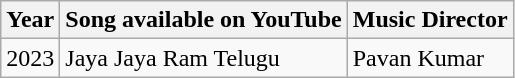<table class="wikitable">
<tr>
<th>Year</th>
<th>Song available on YouTube</th>
<th>Music Director</th>
</tr>
<tr>
<td>2023</td>
<td>Jaya Jaya Ram Telugu</td>
<td>Pavan Kumar</td>
</tr>
</table>
